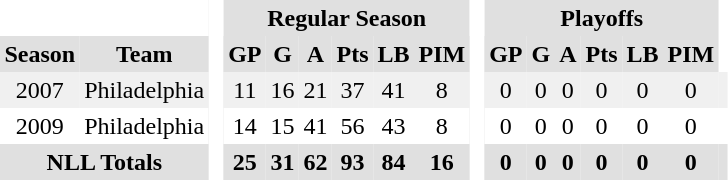<table BORDER="0" CELLPADDING="3" CELLSPACING="0">
<tr ALIGN="center" bgcolor="#e0e0e0">
<th colspan="2" bgcolor="#ffffff"> </th>
<th rowspan="99" bgcolor="#ffffff"> </th>
<th colspan="6">Regular Season</th>
<th rowspan="99" bgcolor="#ffffff"> </th>
<th colspan="6">Playoffs</th>
</tr>
<tr ALIGN="center" bgcolor="#e0e0e0">
<th>Season</th>
<th>Team</th>
<th>GP</th>
<th>G</th>
<th>A</th>
<th>Pts</th>
<th>LB</th>
<th>PIM</th>
<th>GP</th>
<th>G</th>
<th>A</th>
<th>Pts</th>
<th>LB</th>
<th>PIM</th>
</tr>
<tr ALIGN="center" bgcolor="#f0f0f0">
<td>2007</td>
<td>Philadelphia</td>
<td>11</td>
<td>16</td>
<td>21</td>
<td>37</td>
<td>41</td>
<td>8</td>
<td>0</td>
<td>0</td>
<td>0</td>
<td>0</td>
<td>0</td>
<td>0</td>
<td></td>
</tr>
<tr ALIGN="center">
<td>2009</td>
<td>Philadelphia</td>
<td>14</td>
<td>15</td>
<td>41</td>
<td>56</td>
<td>43</td>
<td>8</td>
<td>0</td>
<td>0</td>
<td>0</td>
<td>0</td>
<td>0</td>
<td>0</td>
<td></td>
</tr>
<tr ALIGN="center" bgcolor="#e0e0e0">
<th colspan="2">NLL Totals</th>
<th>25</th>
<th>31</th>
<th>62</th>
<th>93</th>
<th>84</th>
<th>16</th>
<th>0</th>
<th>0</th>
<th>0</th>
<th>0</th>
<th>0</th>
<th>0</th>
<th></th>
</tr>
</table>
